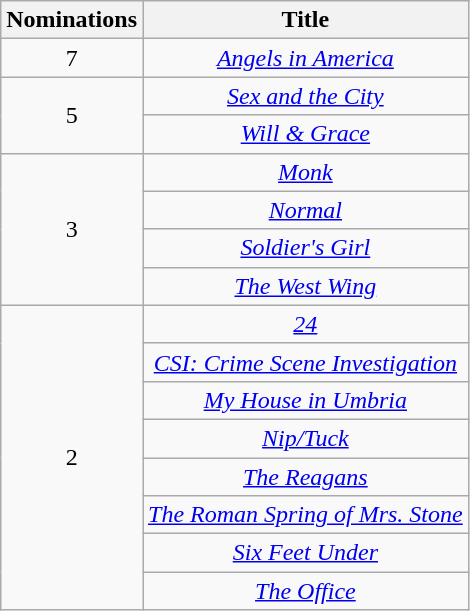<table class="wikitable" style="text-align: center;" cellpadding="4" border="2" rowspan="2" background: #f6e39c;>
<tr>
<th scope="col" width="55">Nominations</th>
<th scope="col" align="center">Title</th>
</tr>
<tr>
<td align="center">7</td>
<td><em><a href='#'>Angels in America</a></em></td>
</tr>
<tr>
<td rowspan="2" style="text-align:center">5</td>
<td><em><a href='#'>Sex and the City</a></em></td>
</tr>
<tr>
<td><em><a href='#'>Will & Grace</a></em></td>
</tr>
<tr>
<td rowspan="4" style="text-align:center">3</td>
<td><em><a href='#'>Monk</a></em></td>
</tr>
<tr>
<td><em><a href='#'>Normal</a></em></td>
</tr>
<tr>
<td><em><a href='#'>Soldier's Girl</a></em></td>
</tr>
<tr>
<td><em><a href='#'>The West Wing</a></em></td>
</tr>
<tr>
<td rowspan="8" style="text-align:center">2</td>
<td><em><a href='#'>24</a></em></td>
</tr>
<tr>
<td><em><a href='#'>CSI: Crime Scene Investigation</a></em></td>
</tr>
<tr>
<td><em><a href='#'>My House in Umbria</a></em></td>
</tr>
<tr>
<td><em><a href='#'>Nip/Tuck</a></em></td>
</tr>
<tr>
<td><em><a href='#'>The Reagans</a></em></td>
</tr>
<tr>
<td><em><a href='#'>The Roman Spring of Mrs. Stone</a></em></td>
</tr>
<tr>
<td><em><a href='#'>Six Feet Under</a></em></td>
</tr>
<tr>
<td><em><a href='#'>The Office</a></em></td>
</tr>
</table>
